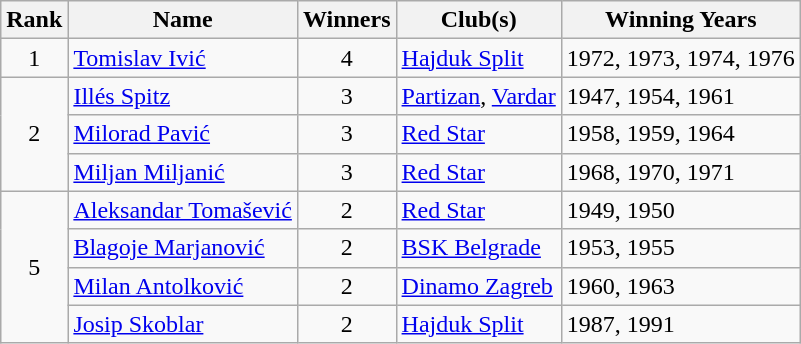<table class="wikitable">
<tr>
<th>Rank</th>
<th>Name</th>
<th>Winners</th>
<th>Club(s)</th>
<th>Winning Years</th>
</tr>
<tr>
<td style="text-align:center;">1</td>
<td> <a href='#'>Tomislav Ivić</a></td>
<td style="text-align:center;">4</td>
<td><a href='#'>Hajduk Split</a></td>
<td>1972, 1973, 1974, 1976</td>
</tr>
<tr>
<td rowspan=3 style="text-align:center;">2</td>
<td> <a href='#'>Illés Spitz</a></td>
<td style="text-align:center;">3</td>
<td><a href='#'>Partizan</a>, <a href='#'>Vardar</a></td>
<td>1947, 1954, 1961</td>
</tr>
<tr>
<td> <a href='#'>Milorad Pavić</a></td>
<td style="text-align:center;">3</td>
<td><a href='#'>Red Star</a></td>
<td>1958, 1959, 1964</td>
</tr>
<tr>
<td> <a href='#'>Miljan Miljanić</a></td>
<td style="text-align:center;">3</td>
<td><a href='#'>Red Star</a></td>
<td>1968, 1970, 1971</td>
</tr>
<tr>
<td rowspan=4 style="text-align:center;">5</td>
<td> <a href='#'>Aleksandar Tomašević</a></td>
<td style="text-align:center;">2</td>
<td><a href='#'>Red Star</a></td>
<td>1949, 1950</td>
</tr>
<tr>
<td> <a href='#'>Blagoje Marjanović</a></td>
<td style="text-align:center;">2</td>
<td><a href='#'>BSK Belgrade</a></td>
<td>1953, 1955</td>
</tr>
<tr>
<td> <a href='#'>Milan Antolković</a></td>
<td style="text-align:center;">2</td>
<td><a href='#'>Dinamo Zagreb</a></td>
<td>1960, 1963</td>
</tr>
<tr>
<td> <a href='#'>Josip Skoblar</a></td>
<td style="text-align:center;">2</td>
<td><a href='#'>Hajduk Split</a></td>
<td>1987, 1991</td>
</tr>
</table>
